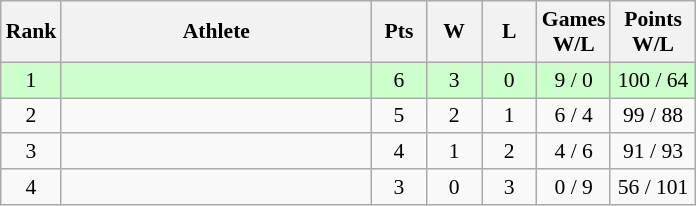<table class="wikitable" style="text-align: center; font-size:90% ">
<tr>
<th width="20">Rank</th>
<th width="200">Athlete</th>
<th width="30">Pts</th>
<th width="30">W</th>
<th width="30">L</th>
<th width="40">Games<br>W/L</th>
<th width="50">Points<br>W/L</th>
</tr>
<tr bgcolor=#ccffcc>
<td>1</td>
<td align=left></td>
<td>6</td>
<td>3</td>
<td>0</td>
<td>9 / 0</td>
<td>100 / 64</td>
</tr>
<tr>
<td>2</td>
<td align=left></td>
<td>5</td>
<td>2</td>
<td>1</td>
<td>6 / 4</td>
<td>99 / 88</td>
</tr>
<tr>
<td>3</td>
<td align=left></td>
<td>4</td>
<td>1</td>
<td>2</td>
<td>4 / 6</td>
<td>91 / 93</td>
</tr>
<tr>
<td>4</td>
<td align=left></td>
<td>3</td>
<td>0</td>
<td>3</td>
<td>0 / 9</td>
<td>56 / 101</td>
</tr>
</table>
